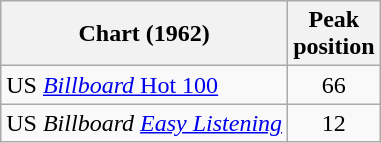<table class="wikitable sortable">
<tr>
<th>Chart (1962)</th>
<th>Peak<br>position</th>
</tr>
<tr>
<td>US <a href='#'><em>Billboard</em> Hot 100</a></td>
<td align="center">66</td>
</tr>
<tr>
<td>US <em>Billboard  <a href='#'>Easy Listening</a></td>
<td align="center">12</td>
</tr>
</table>
